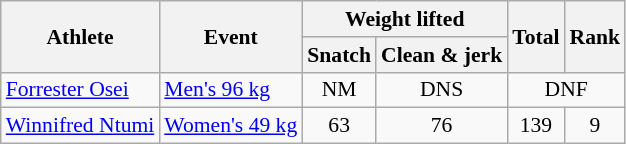<table class=wikitable style="text-align:center; font-size:90%">
<tr>
<th rowspan="2">Athlete</th>
<th rowspan="2">Event</th>
<th colspan="2">Weight lifted</th>
<th rowspan="2">Total</th>
<th rowspan="2">Rank</th>
</tr>
<tr>
<th>Snatch</th>
<th>Clean & jerk</th>
</tr>
<tr>
<td align=left><a href='#'>Forrester Osei</a></td>
<td align=left><a href='#'>Men's 96 kg</a></td>
<td>NM</td>
<td>DNS</td>
<td colspan=2>DNF</td>
</tr>
<tr>
<td align=left><a href='#'>Winnifred Ntumi</a></td>
<td align=left><a href='#'>Women's 49 kg</a></td>
<td>63</td>
<td>76</td>
<td>139</td>
<td>9</td>
</tr>
</table>
